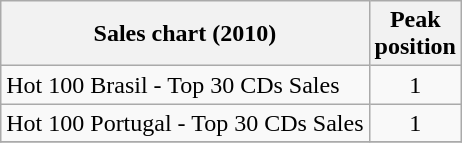<table class="wikitable sortable">
<tr>
<th>Sales chart (2010)</th>
<th>Peak<br>position</th>
</tr>
<tr>
<td> Hot 100 Brasil - Top 30 CDs Sales</td>
<td align="center">1</td>
</tr>
<tr>
<td> Hot 100 Portugal - Top 30 CDs Sales</td>
<td align="center">1</td>
</tr>
<tr>
</tr>
</table>
